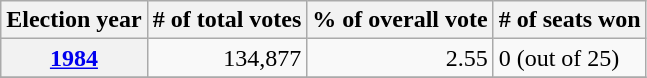<table class="wikitable">
<tr>
<th>Election year</th>
<th># of total votes</th>
<th>% of overall vote</th>
<th># of seats won</th>
</tr>
<tr>
<th><a href='#'>1984</a></th>
<td align="right">134,877</td>
<td align="right">2.55</td>
<td>0 (out of 25)</td>
</tr>
<tr>
</tr>
</table>
